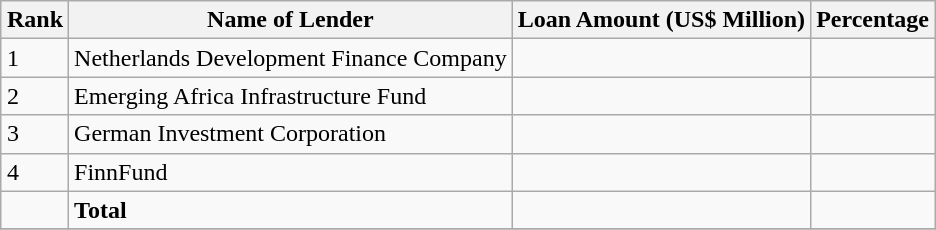<table class="wikitable sortable" style="margin-left:auto;margin-right:auto">
<tr>
<th style="width:2em;">Rank</th>
<th>Name of Lender</th>
<th>Loan Amount (US$ Million)</th>
<th>Percentage</th>
</tr>
<tr>
<td>1</td>
<td>Netherlands Development Finance Company</td>
<td></td>
<td></td>
</tr>
<tr>
<td>2</td>
<td>Emerging Africa Infrastructure Fund</td>
<td></td>
<td></td>
</tr>
<tr>
<td>3</td>
<td>German Investment Corporation</td>
<td></td>
<td></td>
</tr>
<tr>
<td>4</td>
<td>FinnFund</td>
<td></td>
<td></td>
</tr>
<tr>
<td></td>
<td><strong>Total</strong></td>
<td></td>
<td></td>
</tr>
<tr>
</tr>
</table>
